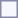<table style="border:1px solid #8888aa; background-color:#f7f8ff; padding:5px; font-size:95%; margin: 0px 12px 12px 0px;">
</table>
